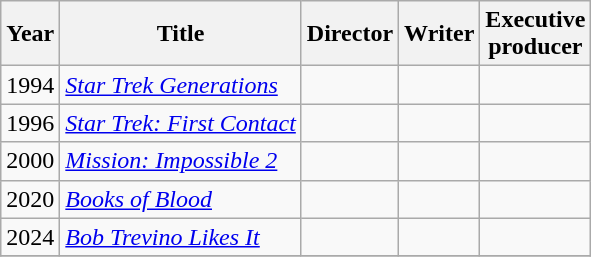<table class="wikitable plainrowheaders">
<tr>
<th>Year</th>
<th>Title</th>
<th>Director</th>
<th>Writer</th>
<th>Executive<br>producer</th>
</tr>
<tr>
<td>1994</td>
<td><em><a href='#'>Star Trek Generations</a></em></td>
<td></td>
<td></td>
<td></td>
</tr>
<tr>
<td>1996</td>
<td><em><a href='#'>Star Trek: First Contact</a></em></td>
<td></td>
<td></td>
<td></td>
</tr>
<tr>
<td>2000</td>
<td><em><a href='#'>Mission: Impossible 2</a></em></td>
<td></td>
<td></td>
<td></td>
</tr>
<tr>
<td>2020</td>
<td><em><a href='#'>Books of Blood</a></em></td>
<td></td>
<td></td>
<td></td>
</tr>
<tr>
<td>2024</td>
<td><em><a href='#'>Bob Trevino Likes It</a></em></td>
<td></td>
<td></td>
<td></td>
</tr>
<tr>
</tr>
</table>
